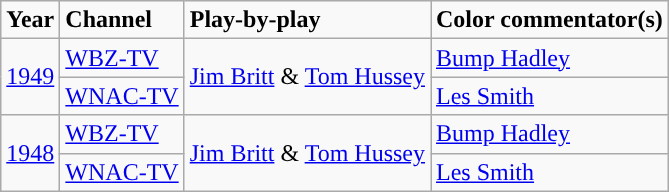<table class="wikitable">
<tr>
<td><strong>Year</strong></td>
<td><strong>Channel</strong></td>
<td><strong>Play-by-play</strong></td>
<td><strong>Color commentator(s)</strong></td>
</tr>
<tr>
<td rowspan=2><a href='#'>1949</a></td>
<td><a href='#'>WBZ-TV</a></td>
<td rowspan="2"><a href='#'>Jim Britt</a> & <a href='#'>Tom Hussey</a></td>
<td><a href='#'>Bump Hadley</a></td>
</tr>
<tr>
<td><a href='#'>WNAC-TV</a></td>
<td><a href='#'>Les Smith</a></td>
</tr>
<tr>
<td rowspan=2><a href='#'>1948</a></td>
<td><a href='#'>WBZ-TV</a></td>
<td rowspan="2"><a href='#'>Jim Britt</a> & <a href='#'>Tom Hussey</a></td>
<td><a href='#'>Bump Hadley</a></td>
</tr>
<tr>
<td><a href='#'>WNAC-TV</a></td>
<td><a href='#'>Les Smith</a></td>
</tr>
</table>
